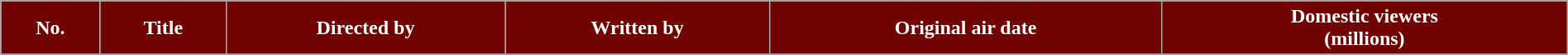<table class="wikitable plainrowheaders" style="width:100%;">
<tr style="color:white">
<th style="background: #700202;">No.</th>
<th style="background: #700202;">Title</th>
<th style="background: #700202;">Directed by</th>
<th style="background: #700202;">Written by</th>
<th style="background: #700202;">Original air date</th>
<th style="background: #700202;">Domestic viewers<br>(millions)</th>
</tr>
<tr>
</tr>
</table>
